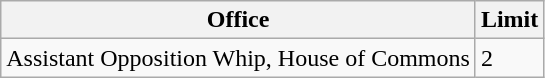<table class="wikitable">
<tr>
<th>Office</th>
<th>Limit</th>
</tr>
<tr>
<td>Assistant Opposition Whip, House of Commons</td>
<td>2</td>
</tr>
</table>
